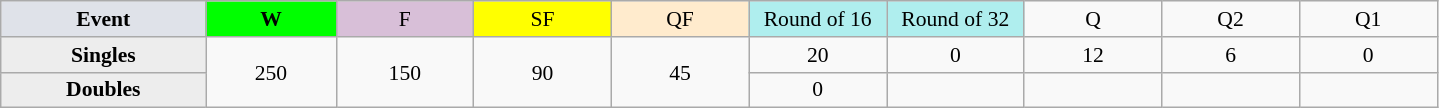<table class=wikitable style=font-size:90%;text-align:center>
<tr>
<td style="width:130px; background:#dfe2e9;"><strong>Event</strong></td>
<td style="width:80px; background:lime;"><strong>W</strong></td>
<td style="width:85px; background:thistle;">F</td>
<td style="width:85px; background:#ff0;">SF</td>
<td style="width:85px; background:#ffebcd;">QF</td>
<td style="width:85px; background:#afeeee;">Round of 16</td>
<td style="width:85px; background:#afeeee;">Round of 32</td>
<td width=85>Q</td>
<td width=85>Q2</td>
<td width=85>Q1</td>
</tr>
<tr>
<th style="background:#ededed;">Singles</th>
<td rowspan=2>250</td>
<td rowspan=2>150</td>
<td rowspan=2>90</td>
<td rowspan=2>45</td>
<td>20</td>
<td>0</td>
<td>12</td>
<td>6</td>
<td>0</td>
</tr>
<tr>
<th style="background:#ededed;">Doubles</th>
<td>0</td>
<td></td>
<td></td>
<td></td>
<td></td>
</tr>
</table>
